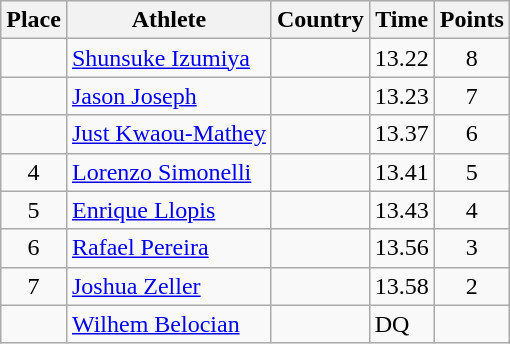<table class="wikitable">
<tr>
<th>Place</th>
<th>Athlete</th>
<th>Country</th>
<th>Time</th>
<th>Points</th>
</tr>
<tr>
<td align=center></td>
<td><a href='#'>Shunsuke Izumiya</a></td>
<td></td>
<td>13.22</td>
<td align=center>8</td>
</tr>
<tr>
<td align=center></td>
<td><a href='#'>Jason Joseph</a></td>
<td></td>
<td>13.23</td>
<td align=center>7</td>
</tr>
<tr>
<td align=center></td>
<td><a href='#'>Just Kwaou-Mathey</a></td>
<td></td>
<td>13.37</td>
<td align=center>6</td>
</tr>
<tr>
<td align=center>4</td>
<td><a href='#'>Lorenzo Simonelli</a></td>
<td></td>
<td>13.41</td>
<td align=center>5</td>
</tr>
<tr>
<td align=center>5</td>
<td><a href='#'>Enrique Llopis</a></td>
<td></td>
<td>13.43</td>
<td align=center>4</td>
</tr>
<tr>
<td align=center>6</td>
<td><a href='#'>Rafael Pereira</a></td>
<td></td>
<td>13.56</td>
<td align=center>3</td>
</tr>
<tr>
<td align=center>7</td>
<td><a href='#'>Joshua Zeller</a></td>
<td></td>
<td>13.58</td>
<td align=center>2</td>
</tr>
<tr>
<td align=center></td>
<td><a href='#'>Wilhem Belocian</a></td>
<td></td>
<td>DQ</td>
<td align=center></td>
</tr>
</table>
